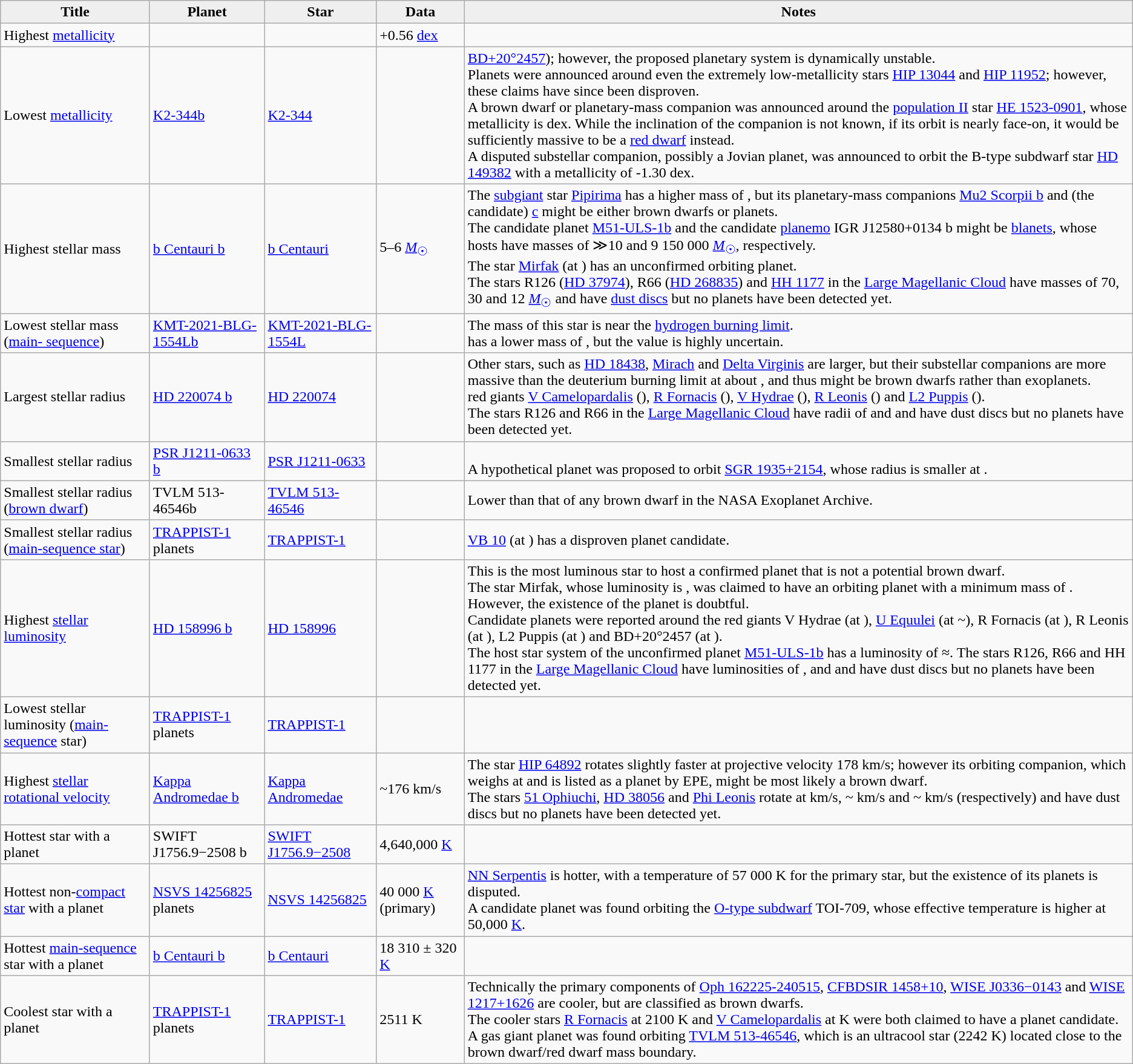<table class="wikitable sticky-header" style="text-align:left;">
<tr>
<th style="background:#efefef;">Title</th>
<th style="background:#efefef;">Planet</th>
<th style="background:#efefef;">Star</th>
<th style="background:#efefef;">Data</th>
<th style="background:#efefef;">Notes</th>
</tr>
<tr>
<td>Highest <a href='#'>metallicity</a></td>
<td></td>
<td></td>
<td>+0.56 <a href='#'>dex</a></td>
<td></td>
</tr>
<tr>
<td>Lowest <a href='#'>metallicity</a></td>
<td><a href='#'>K2-344b</a></td>
<td><a href='#'>K2-344</a></td>
<td></td>
<td><a href='#'>BD+20°2457</a>); however, the proposed planetary system is dynamically unstable.<br>Planets were announced around even the extremely low-metallicity stars <a href='#'>HIP 13044</a> and <a href='#'>HIP 11952</a>; however, these claims have since been disproven.<br>A brown dwarf or planetary-mass companion was announced around the <a href='#'>population II</a> star <a href='#'>HE 1523-0901</a>, whose metallicity is  dex. While the inclination of the companion is not known, if its orbit is nearly face-on, it would be sufficiently massive to be a <a href='#'>red dwarf</a> instead.<br>A disputed substellar companion, possibly a Jovian planet, was announced to orbit the B-type subdwarf star <a href='#'>HD 149382</a> with a metallicity of -1.30 dex.</td>
</tr>
<tr>
<td>Highest stellar mass</td>
<td><a href='#'>b Centauri b</a></td>
<td><a href='#'>b Centauri</a></td>
<td>5–6 <a href='#'><em>M</em><sub>☉</sub></a></td>
<td>The <a href='#'>subgiant</a> star <a href='#'>Pipirima</a> has a higher mass of , but its planetary-mass companions <a href='#'>Mu2 Scorpii b</a> and (the candidate) <a href='#'>c</a> might be either brown dwarfs or planets.<br>The candidate planet <a href='#'>M51-ULS-1b</a> and the candidate <a href='#'>planemo</a> IGR J12580+0134 b might be <a href='#'>blanets</a>, whose hosts have masses of ≫10 and 9 150 000 <a href='#'><em>M</em><sub>☉</sub></a>, respectively.<br>The star <a href='#'>Mirfak</a> (at ) has an unconfirmed orbiting planet.<br>The stars R126 (<a href='#'>HD 37974</a>), R66 (<a href='#'>HD 268835</a>) and <a href='#'>HH 1177</a> in the <a href='#'>Large Magellanic Cloud</a> have masses of 70, 30 and 12 <a href='#'><em>M</em><sub>☉</sub></a> and have <a href='#'>dust discs</a> but no planets have been detected yet.</td>
</tr>
<tr>
<td>Lowest stellar mass (<a href='#'>main- sequence</a>)</td>
<td><a href='#'>KMT-2021-BLG-1554Lb</a></td>
<td><a href='#'>KMT-2021-BLG-1554L</a></td>
<td></td>
<td>The mass of this star is near the <a href='#'>hydrogen burning limit</a>.<br> has a lower mass of , but the value is highly uncertain.
</td>
</tr>
<tr>
<td>Largest stellar radius</td>
<td><a href='#'>HD 220074 b</a></td>
<td><a href='#'>HD 220074</a></td>
<td></td>
<td>Other stars, such as <a href='#'>HD 18438</a>, <a href='#'>Mirach</a> and <a href='#'>Delta Virginis</a> are larger, but their substellar companions are more massive than the deuterium burning limit at about , and thus might be brown dwarfs rather than exoplanets.<br> red giants <a href='#'>V Camelopardalis</a> (), <a href='#'>R Fornacis</a> (), <a href='#'>V Hydrae</a> (), <a href='#'>R Leonis</a> () and <a href='#'>L2 Puppis</a> ().<br>The stars R126 and R66 in the <a href='#'>Large Magellanic Cloud</a> have radii of  and  and have dust discs but no planets have been detected yet.</td>
</tr>
<tr>
<td>Smallest stellar radius</td>
<td><a href='#'>PSR J1211-0633 b</a></td>
<td><a href='#'>PSR J1211-0633</a></td>
<td></td>
<td><br>A hypothetical planet was proposed to orbit <a href='#'>SGR 1935+2154</a>, whose radius is smaller at .</td>
</tr>
<tr>
<td>Smallest stellar radius (<a href='#'>brown dwarf</a>)</td>
<td>TVLM 513-46546b</td>
<td><a href='#'>TVLM 513-46546</a></td>
<td></td>
<td>Lower than that of any brown dwarf in the NASA Exoplanet Archive.</td>
</tr>
<tr>
<td>Smallest stellar radius (<a href='#'>main-sequence star</a>)</td>
<td><a href='#'>TRAPPIST-1</a> planets</td>
<td><a href='#'>TRAPPIST-1</a></td>
<td></td>
<td><a href='#'>VB 10</a> (at ) has a disproven planet candidate.</td>
</tr>
<tr>
<td>Highest <a href='#'>stellar luminosity</a></td>
<td><a href='#'>HD 158996 b</a></td>
<td><a href='#'>HD 158996</a></td>
<td></td>
<td>This is the most luminous star to host a confirmed planet that is not a potential brown dwarf.<br>The star Mirfak, whose luminosity is , was claimed to have an orbiting planet with a minimum mass of . However, the existence of the planet is doubtful.<br>Candidate planets were reported around the red giants V Hydrae (at ), <a href='#'>U Equulei</a> (at ~), R Fornacis (at ), R Leonis (at ), L2 Puppis (at ) and BD+20°2457 (at ).<br>The host star system of the unconfirmed planet <a href='#'>M51-ULS-1b</a> has a luminosity of ≈. The stars R126, R66 and HH 1177 in the <a href='#'>Large Magellanic Cloud</a> have luminosities of ,  and  and have dust discs but no planets have been detected yet.</td>
</tr>
<tr>
<td>Lowest stellar luminosity (<a href='#'>main-sequence</a> star)</td>
<td><a href='#'>TRAPPIST-1</a> planets</td>
<td><a href='#'>TRAPPIST-1</a></td>
<td></td>
<td></td>
</tr>
<tr>
<td>Highest <a href='#'>stellar rotational velocity</a></td>
<td><a href='#'>Kappa Andromedae b</a></td>
<td><a href='#'>Kappa Andromedae</a></td>
<td>~176 km/s </td>
<td>The star <a href='#'>HIP 64892</a> rotates slightly faster at projective velocity 178 km/s; however its orbiting companion, which weighs at  and is listed as a planet by EPE, might be most likely a brown dwarf.<br>The stars <a href='#'>51 Ophiuchi</a>, <a href='#'>HD 38056</a> and <a href='#'>Phi Leonis</a> rotate at  km/s, ~ km/s and ~ km/s (respectively) and have dust discs but no planets have been detected yet.</td>
</tr>
<tr>
<td>Hottest star with a planet</td>
<td>SWIFT J1756.9−2508 b</td>
<td><a href='#'>SWIFT J1756.9−2508</a></td>
<td>4,640,000 <a href='#'>K</a></td>
<td></td>
</tr>
<tr>
<td>Hottest non-<a href='#'>compact star</a> with a planet</td>
<td><a href='#'>NSVS 14256825</a> planets</td>
<td><a href='#'>NSVS 14256825</a></td>
<td>40 000 <a href='#'>K</a> (primary)</td>
<td><a href='#'>NN Serpentis</a> is hotter, with a temperature of 57 000 K for the primary star, but the existence of its planets is disputed.<br>A candidate planet was found orbiting the <a href='#'>O-type subdwarf</a> TOI-709, whose effective temperature is higher at 50,000 <a href='#'>K</a>.</td>
</tr>
<tr>
<td>Hottest <a href='#'>main-sequence</a> star with a planet</td>
<td><a href='#'>b Centauri b</a></td>
<td><a href='#'>b Centauri</a></td>
<td>18 310 ± 320 <a href='#'>K</a></td>
<td></td>
</tr>
<tr>
<td>Coolest star with a planet</td>
<td><a href='#'>TRAPPIST-1</a> planets</td>
<td><a href='#'>TRAPPIST-1</a></td>
<td>2511 K</td>
<td>Technically the primary components of <a href='#'>Oph 162225-240515</a>, <a href='#'>CFBDSIR 1458+10</a>, <a href='#'>WISE J0336−0143</a> and <a href='#'>WISE 1217+1626</a> are cooler, but are classified as brown dwarfs.<br>The cooler stars <a href='#'>R Fornacis</a> at 2100 K and <a href='#'>V Camelopardalis</a> at  K were both claimed to have a planet candidate.<br>A gas giant planet was found orbiting <a href='#'>TVLM 513-46546</a>, which is an ultracool star (2242 K) located close to the brown dwarf/red dwarf mass boundary.</td>
</tr>
</table>
